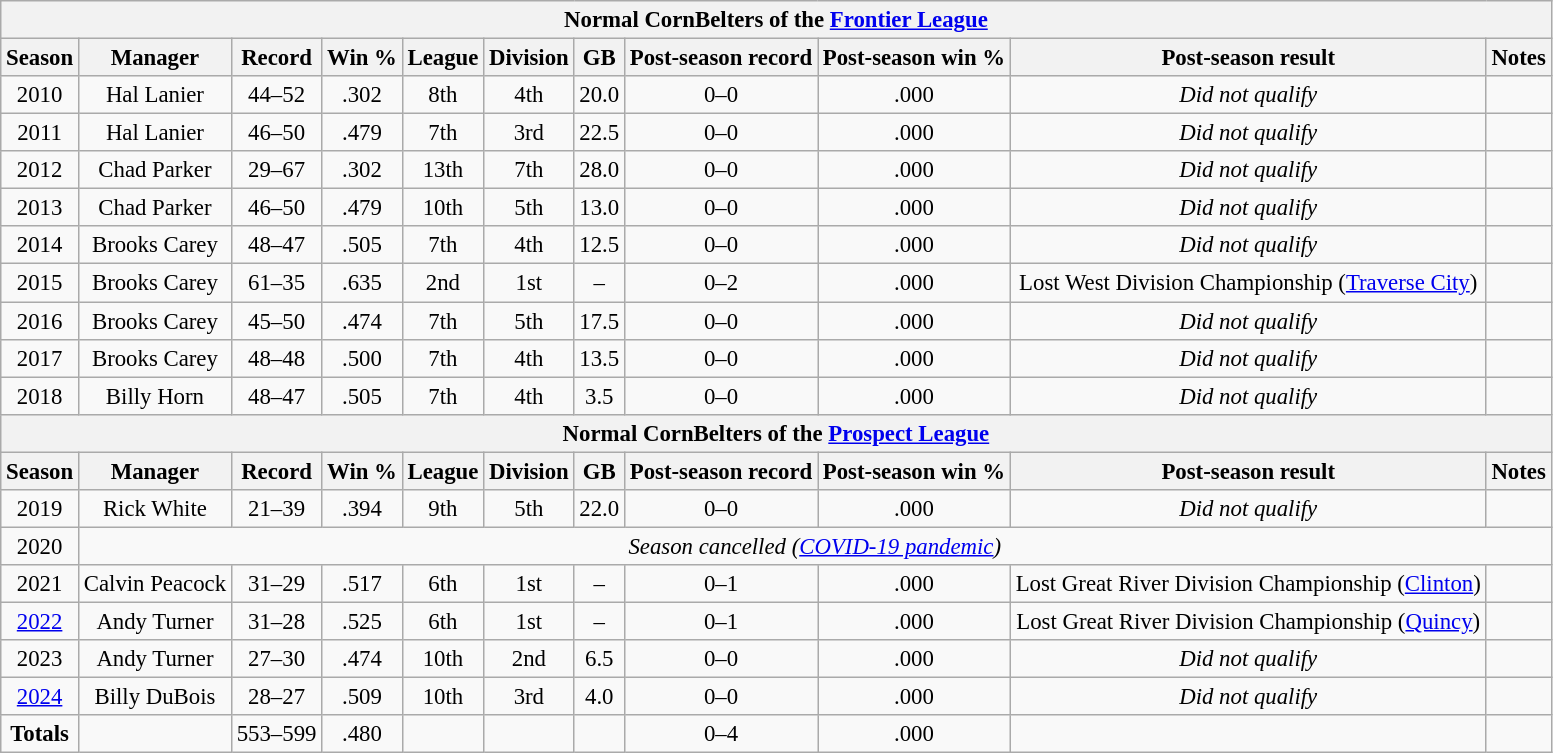<table class="wikitable sortable" style="font-size: 95%; text-align:center;">
<tr>
<th colspan="11">Normal CornBelters of the <a href='#'>Frontier League</a></th>
</tr>
<tr>
<th>Season</th>
<th>Manager</th>
<th>Record</th>
<th>Win %</th>
<th>League</th>
<th>Division</th>
<th>GB</th>
<th>Post-season record</th>
<th>Post-season win %</th>
<th>Post-season result</th>
<th>Notes</th>
</tr>
<tr>
<td>2010</td>
<td>Hal Lanier</td>
<td>44–52</td>
<td>.302</td>
<td>8th</td>
<td>4th</td>
<td>20.0</td>
<td>0–0</td>
<td>.000</td>
<td><em>Did not qualify</em></td>
<td></td>
</tr>
<tr>
<td>2011</td>
<td>Hal Lanier</td>
<td>46–50</td>
<td>.479</td>
<td>7th</td>
<td>3rd</td>
<td>22.5</td>
<td>0–0</td>
<td>.000</td>
<td><em>Did not qualify</em></td>
<td></td>
</tr>
<tr>
<td>2012</td>
<td>Chad Parker</td>
<td>29–67</td>
<td>.302</td>
<td>13th</td>
<td>7th</td>
<td>28.0</td>
<td>0–0</td>
<td>.000</td>
<td><em>Did not qualify</em></td>
<td></td>
</tr>
<tr>
<td>2013</td>
<td>Chad Parker</td>
<td>46–50</td>
<td>.479</td>
<td>10th</td>
<td>5th</td>
<td>13.0</td>
<td>0–0</td>
<td>.000</td>
<td><em>Did not qualify</em></td>
<td></td>
</tr>
<tr>
<td>2014</td>
<td>Brooks Carey</td>
<td>48–47</td>
<td>.505</td>
<td>7th</td>
<td>4th</td>
<td>12.5</td>
<td>0–0</td>
<td>.000</td>
<td><em>Did not qualify</em></td>
<td></td>
</tr>
<tr>
<td>2015</td>
<td>Brooks Carey</td>
<td>61–35</td>
<td>.635</td>
<td>2nd</td>
<td>1st</td>
<td>–</td>
<td>0–2</td>
<td>.000</td>
<td>Lost West Division Championship (<a href='#'>Traverse City</a>)</td>
<td></td>
</tr>
<tr>
<td>2016</td>
<td>Brooks Carey</td>
<td>45–50</td>
<td>.474</td>
<td>7th</td>
<td>5th</td>
<td>17.5</td>
<td>0–0</td>
<td>.000</td>
<td><em>Did not qualify</em></td>
<td></td>
</tr>
<tr>
<td>2017</td>
<td>Brooks Carey</td>
<td>48–48</td>
<td>.500</td>
<td>7th</td>
<td>4th</td>
<td>13.5</td>
<td>0–0</td>
<td>.000</td>
<td><em>Did not qualify</em></td>
<td></td>
</tr>
<tr>
<td>2018</td>
<td>Billy Horn</td>
<td>48–47</td>
<td>.505</td>
<td>7th</td>
<td>4th</td>
<td>3.5</td>
<td>0–0</td>
<td>.000</td>
<td><em>Did not qualify</em></td>
<td></td>
</tr>
<tr>
<th colspan="11">Normal CornBelters of the <a href='#'>Prospect League</a></th>
</tr>
<tr>
<th>Season</th>
<th>Manager</th>
<th>Record</th>
<th>Win %</th>
<th>League</th>
<th>Division</th>
<th>GB</th>
<th>Post-season record</th>
<th>Post-season win %</th>
<th>Post-season result</th>
<th>Notes</th>
</tr>
<tr>
<td>2019</td>
<td>Rick White</td>
<td>21–39</td>
<td>.394</td>
<td>9th</td>
<td>5th</td>
<td>22.0</td>
<td>0–0</td>
<td>.000</td>
<td><em>Did not qualify</em></td>
<td></td>
</tr>
<tr>
<td>2020</td>
<td colspan="10"><em>Season cancelled (<a href='#'>COVID-19 pandemic</a>)</em></td>
</tr>
<tr>
<td>2021</td>
<td>Calvin Peacock</td>
<td>31–29</td>
<td>.517</td>
<td>6th</td>
<td>1st</td>
<td>–</td>
<td>0–1</td>
<td>.000</td>
<td>Lost Great River Division Championship (<a href='#'>Clinton</a>)</td>
<td></td>
</tr>
<tr>
<td><a href='#'>2022</a></td>
<td>Andy Turner</td>
<td>31–28</td>
<td>.525</td>
<td>6th</td>
<td>1st</td>
<td>–</td>
<td>0–1</td>
<td>.000</td>
<td>Lost Great River Division Championship (<a href='#'>Quincy</a>)</td>
<td></td>
</tr>
<tr>
<td>2023</td>
<td>Andy Turner</td>
<td>27–30</td>
<td>.474</td>
<td>10th</td>
<td>2nd</td>
<td>6.5</td>
<td>0–0</td>
<td>.000</td>
<td><em>Did not qualify</em></td>
<td></td>
</tr>
<tr>
<td><a href='#'>2024</a></td>
<td>Billy DuBois</td>
<td>28–27</td>
<td>.509</td>
<td>10th</td>
<td>3rd</td>
<td>4.0</td>
<td>0–0</td>
<td>.000</td>
<td><em>Did not qualify</em></td>
<td></td>
</tr>
<tr>
<td><strong>Totals</strong></td>
<td></td>
<td>553–599</td>
<td>.480</td>
<td></td>
<td></td>
<td></td>
<td>0–4</td>
<td>.000</td>
<td></td>
<td></td>
</tr>
</table>
